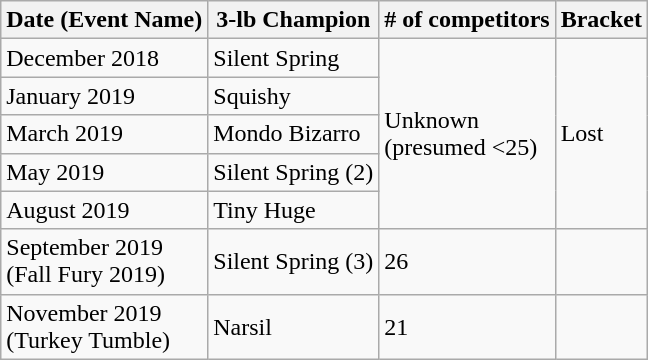<table class="wikitable mw-collapsible mw-collapsed">
<tr>
<th>Date (Event Name)</th>
<th>3-lb Champion</th>
<th># of competitors</th>
<th>Bracket</th>
</tr>
<tr>
<td>December 2018</td>
<td>Silent Spring</td>
<td rowspan="5">Unknown<br>(presumed <25)</td>
<td rowspan="5">Lost</td>
</tr>
<tr>
<td>January 2019</td>
<td>Squishy</td>
</tr>
<tr>
<td>March 2019</td>
<td>Mondo Bizarro</td>
</tr>
<tr>
<td>May 2019</td>
<td>Silent Spring (2)</td>
</tr>
<tr>
<td>August 2019</td>
<td>Tiny Huge</td>
</tr>
<tr>
<td>September 2019<br>(Fall Fury 2019)</td>
<td>Silent Spring (3)</td>
<td>26</td>
<td></td>
</tr>
<tr>
<td>November 2019<br>(Turkey Tumble)</td>
<td>Narsil</td>
<td>21</td>
<td></td>
</tr>
</table>
